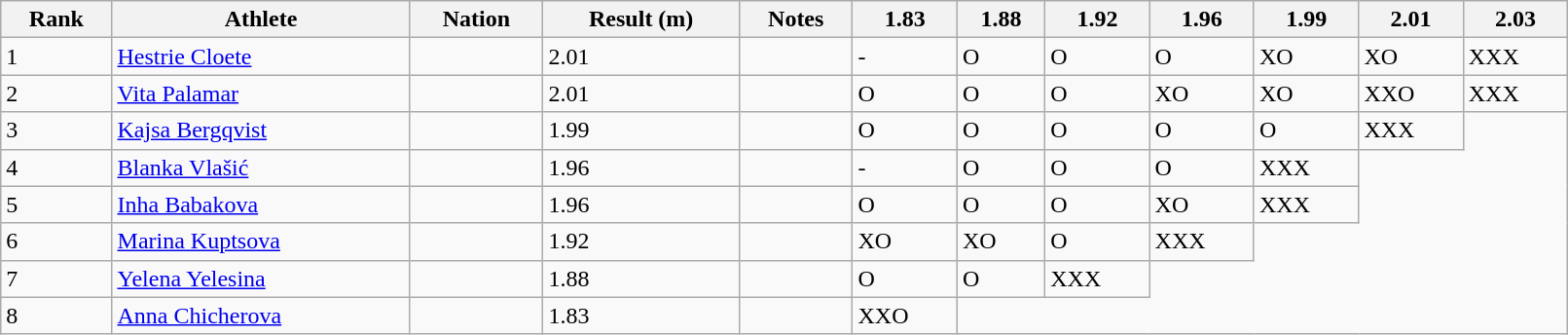<table class="wikitable" style="text=align:center;" width=85%>
<tr>
<th>Rank</th>
<th>Athlete</th>
<th>Nation</th>
<th>Result (m)</th>
<th>Notes</th>
<th>1.83</th>
<th>1.88</th>
<th>1.92</th>
<th>1.96</th>
<th>1.99</th>
<th>2.01</th>
<th>2.03</th>
</tr>
<tr>
<td>1</td>
<td><a href='#'>Hestrie Cloete</a></td>
<td></td>
<td>2.01</td>
<td></td>
<td>-</td>
<td>O</td>
<td>O</td>
<td>O</td>
<td>XO</td>
<td>XO</td>
<td>XXX</td>
</tr>
<tr>
<td>2</td>
<td><a href='#'>Vita Palamar</a></td>
<td></td>
<td>2.01</td>
<td></td>
<td>O</td>
<td>O</td>
<td>O</td>
<td>XO</td>
<td>XO</td>
<td>XXO</td>
<td>XXX</td>
</tr>
<tr>
<td>3</td>
<td><a href='#'>Kajsa Bergqvist</a></td>
<td></td>
<td>1.99</td>
<td></td>
<td>O</td>
<td>O</td>
<td>O</td>
<td>O</td>
<td>O</td>
<td>XXX</td>
</tr>
<tr>
<td>4</td>
<td><a href='#'>Blanka Vlašić</a></td>
<td></td>
<td>1.96</td>
<td></td>
<td>-</td>
<td>O</td>
<td>O</td>
<td>O</td>
<td>XXX</td>
</tr>
<tr>
<td>5</td>
<td><a href='#'>Inha Babakova</a></td>
<td></td>
<td>1.96</td>
<td></td>
<td>O</td>
<td>O</td>
<td>O</td>
<td>XO</td>
<td>XXX</td>
</tr>
<tr>
<td>6</td>
<td><a href='#'>Marina Kuptsova</a></td>
<td></td>
<td>1.92</td>
<td></td>
<td>XO</td>
<td>XO</td>
<td>O</td>
<td>XXX</td>
</tr>
<tr>
<td>7</td>
<td><a href='#'>Yelena Yelesina</a></td>
<td></td>
<td>1.88</td>
<td></td>
<td>O</td>
<td>O</td>
<td>XXX</td>
</tr>
<tr>
<td>8</td>
<td><a href='#'>Anna Chicherova</a></td>
<td></td>
<td>1.83</td>
<td></td>
<td>XXO</td>
</tr>
</table>
